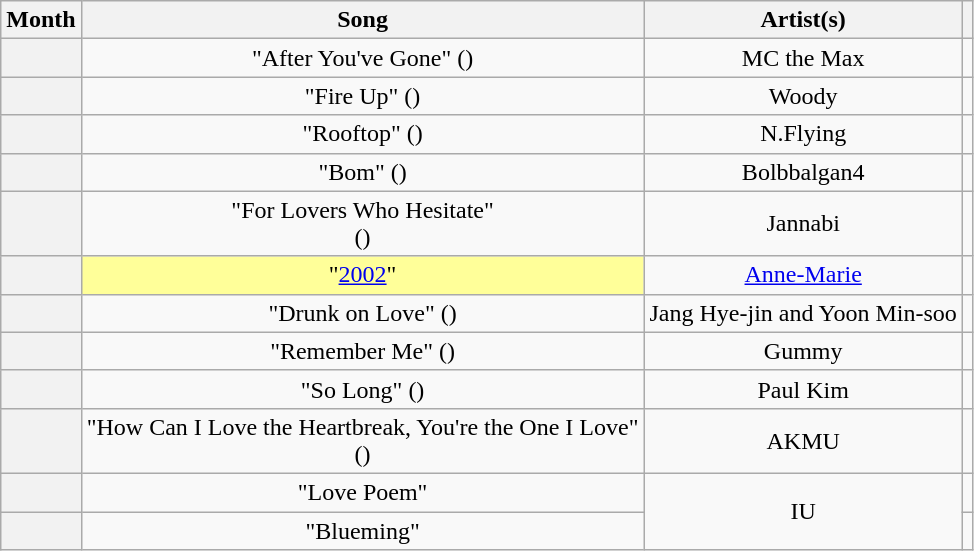<table class="wikitable sortable plainrowheaders" style="text-align:center">
<tr>
<th scope="col">Month</th>
<th scope="col">Song</th>
<th scope="col">Artist(s)</th>
<th scope="col" class="unsortable"></th>
</tr>
<tr>
<th scope="row"></th>
<td>"After You've Gone" ()</td>
<td>MC the Max</td>
<td></td>
</tr>
<tr>
<th scope="row"></th>
<td>"Fire Up" ()</td>
<td>Woody</td>
<td></td>
</tr>
<tr>
<th scope="row"></th>
<td>"Rooftop" ()</td>
<td>N.Flying</td>
<td></td>
</tr>
<tr>
<th scope="row"></th>
<td>"Bom" ()</td>
<td>Bolbbalgan4</td>
<td></td>
</tr>
<tr>
<th scope="row"></th>
<td>"For Lovers Who Hesitate"<br>()</td>
<td>Jannabi</td>
<td></td>
</tr>
<tr>
<th scope="row"></th>
<td bgcolor="#FFFF99">"<a href='#'>2002</a>" </td>
<td><a href='#'>Anne-Marie</a></td>
<td></td>
</tr>
<tr>
<th scope="row"></th>
<td>"Drunk on Love" ()</td>
<td>Jang Hye-jin and Yoon Min-soo</td>
<td></td>
</tr>
<tr>
<th scope="row"></th>
<td>"Remember Me" ()</td>
<td>Gummy</td>
<td></td>
</tr>
<tr>
<th scope="row"></th>
<td>"So Long" ()</td>
<td>Paul Kim</td>
<td></td>
</tr>
<tr>
<th scope="row"></th>
<td>"How Can I Love the Heartbreak, You're the One I Love"<br>()</td>
<td>AKMU</td>
<td></td>
</tr>
<tr>
<th scope="row"></th>
<td>"Love Poem"</td>
<td rowspan="2">IU</td>
<td></td>
</tr>
<tr>
<th scope="row"></th>
<td>"Blueming"</td>
<td></td>
</tr>
</table>
